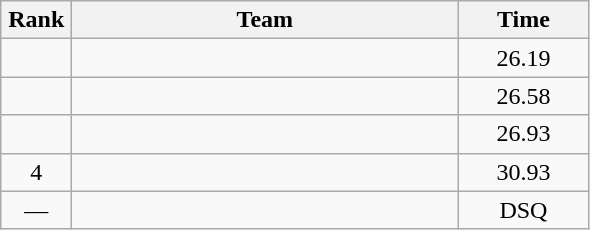<table class=wikitable style="text-align:center">
<tr>
<th width=40>Rank</th>
<th width=250>Team</th>
<th width=80>Time</th>
</tr>
<tr>
<td></td>
<td align=left></td>
<td>26.19</td>
</tr>
<tr>
<td></td>
<td align=left></td>
<td>26.58</td>
</tr>
<tr>
<td></td>
<td align=left></td>
<td>26.93</td>
</tr>
<tr>
<td>4</td>
<td align=left></td>
<td>30.93</td>
</tr>
<tr>
<td>—</td>
<td align=left></td>
<td>DSQ</td>
</tr>
</table>
